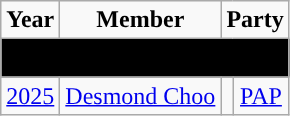<table class="wikitable" align="center" style="text-align:center">
<tr>
<td><strong>Year</strong></td>
<td><strong>Member</strong></td>
<td colspan="2"><strong>Party</strong></td>
</tr>
<tr>
<td colspan=4 bgcolor=black><span><strong>Formation</strong></span></td>
</tr>
<tr>
<td><a href='#'>2025</a></td>
<td><a href='#'>Desmond Choo</a></td>
<td></td>
<td><a href='#'>PAP</a></td>
</tr>
</table>
